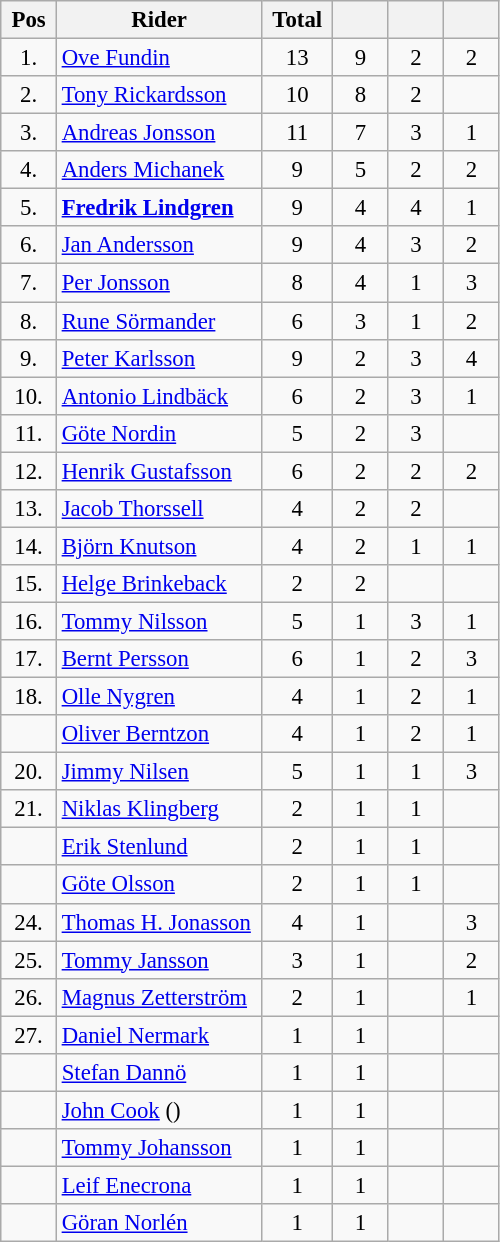<table class="wikitable" style="font-size: 95%">
<tr>
<th width=30px>Pos</th>
<th width=130px>Rider</th>
<th width=40px>Total</th>
<th width=30px ></th>
<th width=30px ></th>
<th width=30px ></th>
</tr>
<tr align=center>
<td>1.</td>
<td align=left><a href='#'>Ove Fundin</a></td>
<td>13</td>
<td>9</td>
<td>2</td>
<td>2</td>
</tr>
<tr align=center>
<td>2.</td>
<td align=left><a href='#'>Tony Rickardsson</a></td>
<td>10</td>
<td>8</td>
<td>2</td>
<td></td>
</tr>
<tr align=center>
<td>3.</td>
<td align=left><a href='#'>Andreas Jonsson</a></td>
<td>11</td>
<td>7</td>
<td>3</td>
<td>1</td>
</tr>
<tr align=center>
<td>4.</td>
<td align=left><a href='#'>Anders Michanek</a></td>
<td>9</td>
<td>5</td>
<td>2</td>
<td>2</td>
</tr>
<tr align=center>
<td>5.</td>
<td align=left><strong><a href='#'>Fredrik Lindgren</a></strong></td>
<td>9</td>
<td>4</td>
<td>4</td>
<td>1</td>
</tr>
<tr align=center>
<td>6.</td>
<td align=left><a href='#'>Jan Andersson</a></td>
<td>9</td>
<td>4</td>
<td>3</td>
<td>2</td>
</tr>
<tr align=center>
<td>7.</td>
<td align=left><a href='#'>Per Jonsson</a></td>
<td>8</td>
<td>4</td>
<td>1</td>
<td>3</td>
</tr>
<tr align=center>
<td>8.</td>
<td align=left><a href='#'>Rune Sörmander</a></td>
<td>6</td>
<td>3</td>
<td>1</td>
<td>2</td>
</tr>
<tr align=center>
<td>9.</td>
<td align=left><a href='#'>Peter Karlsson</a></td>
<td>9</td>
<td>2</td>
<td>3</td>
<td>4</td>
</tr>
<tr align=center>
<td>10.</td>
<td align=left><a href='#'>Antonio Lindbäck</a></td>
<td>6</td>
<td>2</td>
<td>3</td>
<td>1</td>
</tr>
<tr align=center>
<td>11.</td>
<td align=left><a href='#'>Göte Nordin</a></td>
<td>5</td>
<td>2</td>
<td>3</td>
<td></td>
</tr>
<tr align=center>
<td>12.</td>
<td align=left><a href='#'>Henrik Gustafsson</a></td>
<td>6</td>
<td>2</td>
<td>2</td>
<td>2</td>
</tr>
<tr align=center>
<td>13.</td>
<td align=left><a href='#'>Jacob Thorssell</a></td>
<td>4</td>
<td>2</td>
<td>2</td>
<td></td>
</tr>
<tr align=center>
<td>14.</td>
<td align=left><a href='#'>Björn Knutson</a></td>
<td>4</td>
<td>2</td>
<td>1</td>
<td>1</td>
</tr>
<tr align=center>
<td>15.</td>
<td align=left><a href='#'>Helge Brinkeback</a></td>
<td>2</td>
<td>2</td>
<td></td>
<td></td>
</tr>
<tr align=center>
<td>16.</td>
<td align=left><a href='#'>Tommy Nilsson</a></td>
<td>5</td>
<td>1</td>
<td>3</td>
<td>1</td>
</tr>
<tr align=center>
<td>17.</td>
<td align=left><a href='#'>Bernt Persson</a></td>
<td>6</td>
<td>1</td>
<td>2</td>
<td>3</td>
</tr>
<tr align=center>
<td>18.</td>
<td align=left><a href='#'>Olle Nygren</a></td>
<td>4</td>
<td>1</td>
<td>2</td>
<td>1</td>
</tr>
<tr align=center>
<td></td>
<td align=left><a href='#'>Oliver Berntzon</a></td>
<td>4</td>
<td>1</td>
<td>2</td>
<td>1</td>
</tr>
<tr align=center>
<td>20.</td>
<td align=left><a href='#'>Jimmy Nilsen</a></td>
<td>5</td>
<td>1</td>
<td>1</td>
<td>3</td>
</tr>
<tr align=center>
<td>21.</td>
<td align=left><a href='#'>Niklas Klingberg</a></td>
<td>2</td>
<td>1</td>
<td>1</td>
<td></td>
</tr>
<tr align=center>
<td></td>
<td align=left><a href='#'>Erik Stenlund</a></td>
<td>2</td>
<td>1</td>
<td>1</td>
<td></td>
</tr>
<tr align=center>
<td></td>
<td align=left><a href='#'>Göte Olsson</a></td>
<td>2</td>
<td>1</td>
<td>1</td>
<td></td>
</tr>
<tr align=center>
<td>24.</td>
<td align=left><a href='#'>Thomas H. Jonasson</a></td>
<td>4</td>
<td>1</td>
<td></td>
<td>3</td>
</tr>
<tr align=center>
<td>25.</td>
<td align=left><a href='#'>Tommy Jansson</a></td>
<td>3</td>
<td>1</td>
<td></td>
<td>2</td>
</tr>
<tr align=center>
<td>26.</td>
<td align=left><a href='#'>Magnus Zetterström</a></td>
<td>2</td>
<td>1</td>
<td></td>
<td>1</td>
</tr>
<tr align=center>
<td>27.</td>
<td align=left><a href='#'>Daniel Nermark</a></td>
<td>1</td>
<td>1</td>
<td></td>
<td></td>
</tr>
<tr align=center>
<td></td>
<td align=left><a href='#'>Stefan Dannö</a></td>
<td>1</td>
<td>1</td>
<td></td>
<td></td>
</tr>
<tr align=center>
<td></td>
<td align=left><a href='#'>John Cook</a> ()</td>
<td>1</td>
<td>1</td>
<td></td>
<td></td>
</tr>
<tr align=center>
<td></td>
<td align=left><a href='#'>Tommy Johansson</a></td>
<td>1</td>
<td>1</td>
<td></td>
<td></td>
</tr>
<tr align=center>
<td></td>
<td align=left><a href='#'>Leif Enecrona</a></td>
<td>1</td>
<td>1</td>
<td></td>
<td></td>
</tr>
<tr align=center>
<td></td>
<td align=left><a href='#'>Göran Norlén</a></td>
<td>1</td>
<td>1</td>
<td></td>
<td></td>
</tr>
</table>
